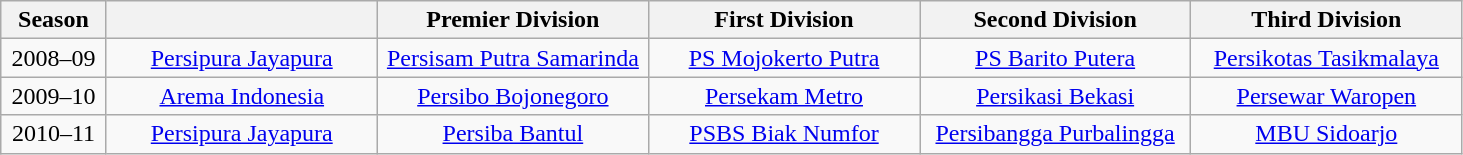<table class="wikitable sortable" style="text-align: center;">
<tr>
<th style="width:7%;">Season</th>
<th style="width:18%;"></th>
<th style="width:18%;">Premier Division</th>
<th style="width:18%;">First Division</th>
<th style="width:18%;">Second Division</th>
<th style="width:18%;">Third Division</th>
</tr>
<tr>
<td align=center>2008–09</td>
<td><a href='#'>Persipura Jayapura</a></td>
<td><a href='#'>Persisam Putra Samarinda</a></td>
<td><a href='#'>PS Mojokerto Putra</a></td>
<td><a href='#'>PS Barito Putera</a></td>
<td><a href='#'>Persikotas Tasikmalaya</a></td>
</tr>
<tr>
<td align=center>2009–10</td>
<td><a href='#'>Arema Indonesia</a></td>
<td><a href='#'>Persibo Bojonegoro</a></td>
<td><a href='#'>Persekam Metro</a></td>
<td><a href='#'>Persikasi Bekasi</a></td>
<td><a href='#'>Persewar Waropen</a></td>
</tr>
<tr>
<td align=center>2010–11</td>
<td><a href='#'>Persipura Jayapura</a></td>
<td><a href='#'>Persiba Bantul</a></td>
<td><a href='#'>PSBS Biak Numfor</a></td>
<td><a href='#'>Persibangga Purbalingga</a></td>
<td><a href='#'>MBU Sidoarjo</a></td>
</tr>
</table>
